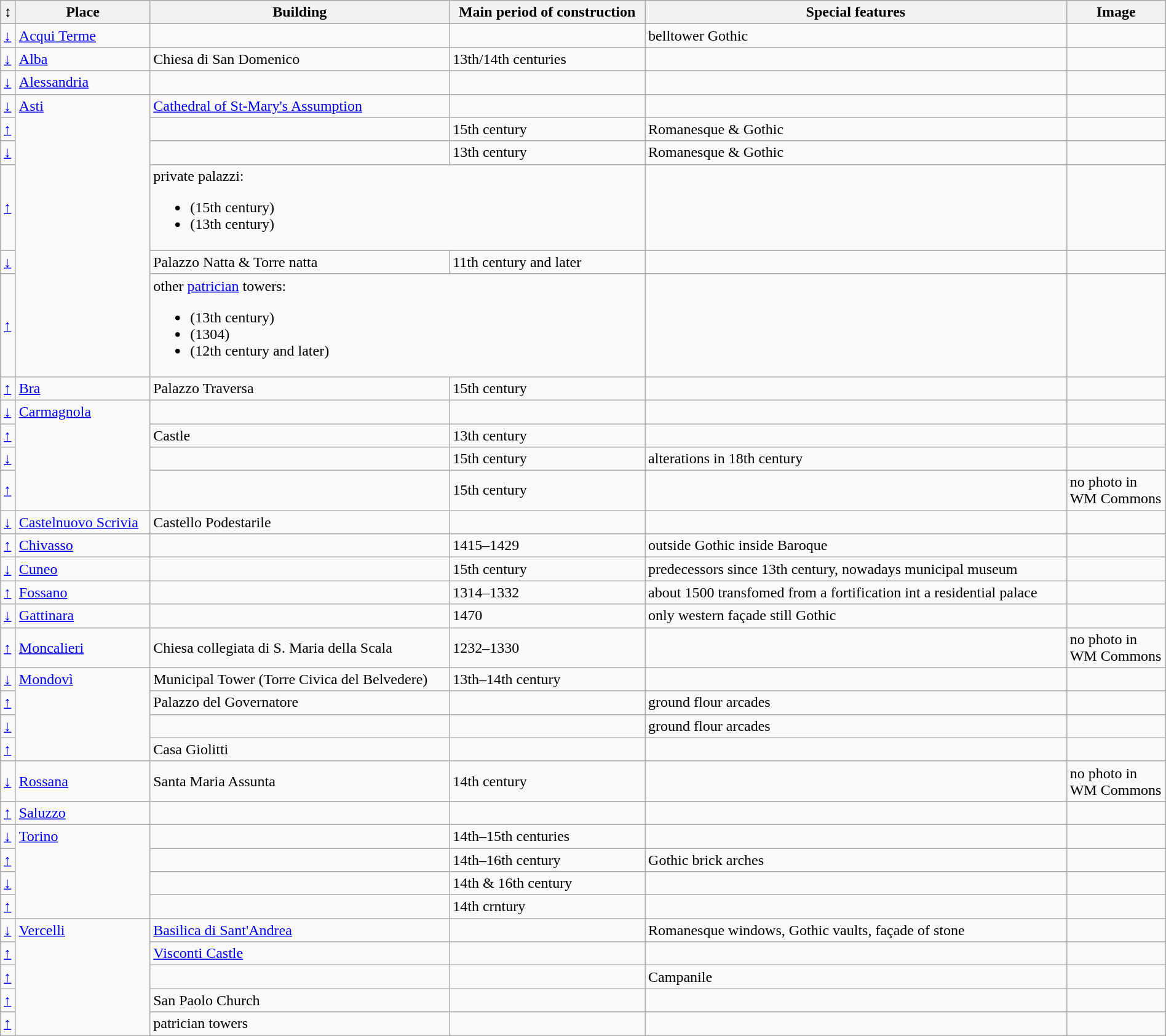<table class="wikitable"  style="border:2px; width:100%;">
<tr>
<th>↕</th>
<th>Place</th>
<th>Building</th>
<th>Main period of construction</th>
<th>Special features</th>
<th>Image</th>
</tr>
<tr>
<td><a href='#'>↓</a></td>
<td><a href='#'>Acqui Terme</a></td>
<td></td>
<td></td>
<td>belltower Gothic</td>
<td style="width:100px;"></td>
</tr>
<tr>
<td><a href='#'>↓</a></td>
<td><a href='#'>Alba</a></td>
<td>Chiesa di San Domenico</td>
<td>13th/14th centuries</td>
<td></td>
<td></td>
</tr>
<tr>
<td><a href='#'>↓</a></td>
<td><a href='#'>Alessandria</a></td>
<td></td>
<td></td>
<td></td>
<td></td>
</tr>
<tr>
<td><a href='#'>↓</a></td>
<td valign=top rowspan=6><a href='#'>Asti</a></td>
<td><a href='#'>Cathedral of St-Mary's Assumption</a></td>
<td></td>
<td></td>
<td></td>
</tr>
<tr>
<td><a href='#'>↑</a></td>
<td></td>
<td>15th century</td>
<td>Romanesque & Gothic</td>
<td></td>
</tr>
<tr>
<td><a href='#'>↓</a></td>
<td></td>
<td>13th century</td>
<td>Romanesque & Gothic</td>
<td></td>
</tr>
<tr>
<td><a href='#'>↑</a></td>
<td colspan="2">private palazzi:<br><ul><li> (15th century)</li><li> (13th century)</li></ul></td>
<td></td>
<td></td>
</tr>
<tr>
<td><a href='#'>↓</a></td>
<td>Palazzo Natta & Torre natta</td>
<td>11th century and later</td>
<td></td>
<td></td>
</tr>
<tr>
<td><a href='#'>↑</a></td>
<td colspan="2">other <a href='#'>patrician</a> towers:<br><ul><li> (13th century)</li><li> (1304)</li><li> (12th century and later)</li></ul></td>
<td> </td>
<td></td>
</tr>
<tr>
<td><a href='#'>↑</a></td>
<td><a href='#'>Bra</a></td>
<td>Palazzo Traversa</td>
<td>15th century</td>
<td></td>
<td></td>
</tr>
<tr>
<td><a href='#'>↓</a></td>
<td rowspan="4" style="vertical-align:top;"><a href='#'>Carmagnola</a></td>
<td></td>
<td></td>
<td></td>
<td></td>
</tr>
<tr>
<td><a href='#'>↑</a></td>
<td>Castle </td>
<td>13th century</td>
<td></td>
<td></td>
</tr>
<tr>
<td><a href='#'>↓</a></td>
<td></td>
<td>15th century</td>
<td>alterations in 18th century</td>
<td></td>
</tr>
<tr>
<td><a href='#'>↑</a></td>
<td></td>
<td>15th century</td>
<td></td>
<td>no photo in<br>WM Commons</td>
</tr>
<tr>
<td><a href='#'>↓</a></td>
<td><a href='#'>Castelnuovo Scrivia</a></td>
<td>Castello Podestarile</td>
<td></td>
<td></td>
<td></td>
</tr>
<tr>
<td><a href='#'>↑</a></td>
<td><a href='#'>Chivasso</a></td>
<td></td>
<td>1415–1429</td>
<td>outside Gothic inside Baroque</td>
<td></td>
</tr>
<tr>
<td><a href='#'>↓</a></td>
<td><a href='#'>Cuneo</a></td>
<td></td>
<td>15th century</td>
<td>predecessors since 13th century, nowadays municipal museum</td>
<td></td>
</tr>
<tr>
<td><a href='#'>↑</a></td>
<td><a href='#'>Fossano</a></td>
<td></td>
<td>1314–1332</td>
<td>about 1500 transfomed from a fortification int a residential palace</td>
<td></td>
</tr>
<tr>
<td><a href='#'>↓</a></td>
<td><a href='#'>Gattinara</a></td>
<td></td>
<td>1470</td>
<td>only western façade still Gothic</td>
<td></td>
</tr>
<tr>
<td><a href='#'>↑</a></td>
<td><a href='#'>Moncalieri</a></td>
<td>Chiesa collegiata di S. Maria della Scala</td>
<td>1232–1330</td>
<td></td>
<td>no photo in<br>WM Commons</td>
</tr>
<tr>
<td><a href='#'>↓</a></td>
<td rowspan="4" style="vertical-align:top;"><a href='#'>Mondovì</a></td>
<td>Municipal Tower (Torre Civica del Belvedere)</td>
<td>13th–14th century</td>
<td></td>
<td></td>
</tr>
<tr>
<td><a href='#'>↑</a></td>
<td>Palazzo del Governatore</td>
<td></td>
<td>ground flour arcades</td>
<td></td>
</tr>
<tr>
<td><a href='#'>↓</a></td>
<td></td>
<td></td>
<td>ground flour arcades</td>
<td></td>
</tr>
<tr>
<td><a href='#'>↑</a></td>
<td>Casa Giolitti</td>
<td></td>
<td></td>
<td></td>
</tr>
<tr>
<td><a href='#'>↓</a></td>
<td><a href='#'>Rossana</a></td>
<td>Santa Maria Assunta</td>
<td>14th century</td>
<td></td>
<td>no photo in<br>WM Commons</td>
</tr>
<tr>
<td><a href='#'>↑</a></td>
<td><a href='#'>Saluzzo</a></td>
<td></td>
<td></td>
<td></td>
<td></td>
</tr>
<tr>
<td><a href='#'>↓</a></td>
<td rowspan="4" style="vertical-align:top;"><a href='#'>Torino</a></td>
<td></td>
<td>14th–15th centuries</td>
<td></td>
<td></td>
</tr>
<tr>
<td><a href='#'>↑</a></td>
<td></td>
<td>14th–16th century</td>
<td>Gothic brick arches</td>
<td></td>
</tr>
<tr>
<td><a href='#'>↓</a></td>
<td></td>
<td>14th & 16th century</td>
<td></td>
<td></td>
</tr>
<tr>
<td><a href='#'>↑</a></td>
<td></td>
<td>14th crntury</td>
<td></td>
<td></td>
</tr>
<tr>
<td><a href='#'>↓</a></td>
<td rowspan="5" style="vertical-align:top;"><a href='#'>Vercelli</a></td>
<td><a href='#'>Basilica di Sant'Andrea</a></td>
<td></td>
<td>Romanesque windows, Gothic vaults, façade of stone</td>
<td></td>
</tr>
<tr>
<td><a href='#'>↑</a></td>
<td><a href='#'>Visconti Castle</a></td>
<td></td>
<td></td>
<td></td>
</tr>
<tr>
<td><a href='#'>↑</a></td>
<td></td>
<td></td>
<td>Campanile</td>
<td></td>
</tr>
<tr>
<td><a href='#'>↑</a></td>
<td>San Paolo Church</td>
<td></td>
<td></td>
<td></td>
</tr>
<tr>
<td><a href='#'>↑</a></td>
<td>patrician towers</td>
<td></td>
<td></td>
<td></td>
</tr>
</table>
